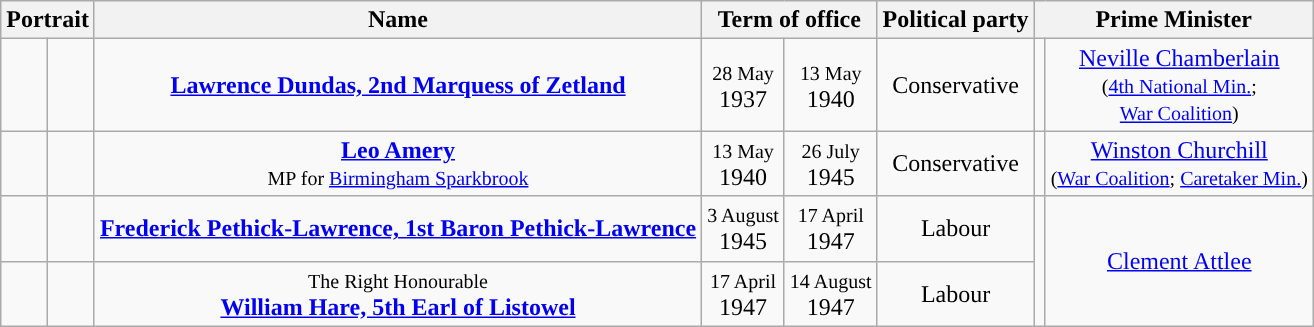<table class="wikitable" style="text-align:center">
<tr>
<th colspan=2>Portrait</th>
<th>Name</th>
<th colspan=2>Term of office</th>
<th>Political party</th>
<th colspan=2>Prime Minister</th>
</tr>
<tr>
<td style="background-color: "></td>
<td></td>
<td><strong><a href='#'>Lawrence Dundas, 2nd Marquess of Zetland</a></strong></td>
<td><small>28 May</small><br>1937</td>
<td><small>13 May</small><br>1940</td>
<td>Conservative</td>
<td style="background-color: "></td>
<td><a href='#'>Neville Chamberlain</a><br><small>(<a href='#'>4th National Min.</a>;<br><a href='#'>War Coalition</a>)</small></td>
</tr>
<tr>
<td style="background-color: "></td>
<td></td>
<td><strong><a href='#'>Leo Amery</a></strong><br><small>MP for <a href='#'>Birmingham Sparkbrook</a></small></td>
<td><small>13 May</small><br>1940</td>
<td><small>26 July</small><br>1945</td>
<td>Conservative</td>
<td style="background-color: "></td>
<td><a href='#'>Winston Churchill</a><br><small>(<a href='#'>War Coalition</a>; <a href='#'>Caretaker Min.</a>)</small></td>
</tr>
<tr>
<td style="background-color: "></td>
<td></td>
<td><strong><a href='#'>Frederick Pethick-Lawrence, 1st Baron Pethick-Lawrence</a></strong></td>
<td><small>3 August</small><br>1945</td>
<td><small>17 April</small><br>1947</td>
<td>Labour</td>
<td rowspan=2 style="background-color: "></td>
<td rowspan=2><a href='#'>Clement Attlee</a></td>
</tr>
<tr>
<td style="background-color: "></td>
<td></td>
<td><small>The Right Honourable</small><br><strong><a href='#'>William Hare, 5th Earl of Listowel</a></strong><br></td>
<td><small>17 April</small><br>1947</td>
<td><small>14 August</small><br>1947</td>
<td>Labour</td>
</tr>
</table>
